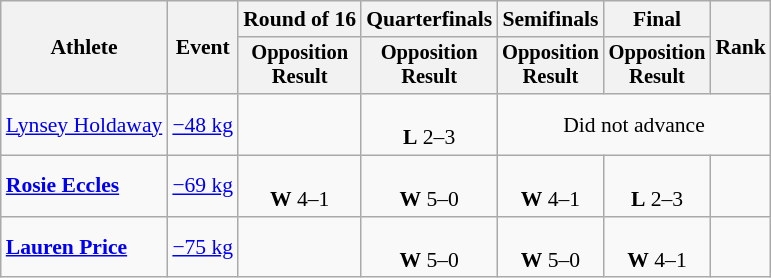<table class="wikitable" style="font-size:90%;">
<tr>
<th rowspan=2>Athlete</th>
<th rowspan=2>Event</th>
<th>Round of 16</th>
<th>Quarterfinals</th>
<th>Semifinals</th>
<th>Final</th>
<th rowspan=2>Rank</th>
</tr>
<tr style="font-size:95%">
<th>Opposition<br>Result</th>
<th>Opposition<br>Result</th>
<th>Opposition<br>Result</th>
<th>Opposition<br>Result</th>
</tr>
<tr align=center>
<td align=left><a href='#'>Lynsey Holdaway</a></td>
<td align=left><a href='#'>−48 kg</a></td>
<td></td>
<td><br><strong>L</strong> 2–3</td>
<td colspan=3>Did not advance</td>
</tr>
<tr align=center>
<td align=left><strong><a href='#'>Rosie Eccles</a></strong></td>
<td align=left><a href='#'>−69 kg</a></td>
<td><br><strong>W</strong> 4–1</td>
<td><br><strong>W</strong> 5–0</td>
<td><br><strong>W</strong> 4–1</td>
<td><br><strong>L</strong> 2–3</td>
<td></td>
</tr>
<tr align=center>
<td align=left><strong><a href='#'>Lauren Price</a></strong></td>
<td align=left><a href='#'>−75 kg</a></td>
<td></td>
<td><br><strong>W</strong> 5–0</td>
<td><br><strong>W</strong> 5–0</td>
<td><br><strong>W</strong> 4–1</td>
<td></td>
</tr>
</table>
